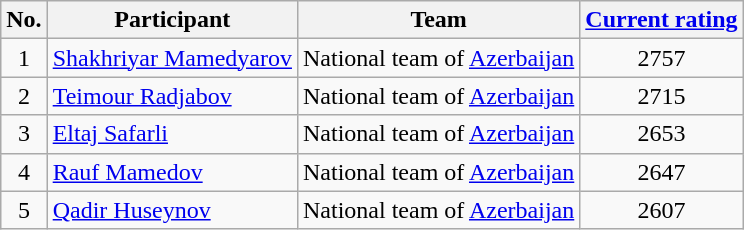<table class="wikitable" style="text-align:center">
<tr>
<th>No.</th>
<th>Participant</th>
<th>Team</th>
<th><a href='#'>Current rating</a></th>
</tr>
<tr>
<td rowspan="1">1</td>
<td align="left"><a href='#'>Shakhriyar Mamedyarov</a></td>
<td align="left">National team of <a href='#'>Azerbaijan</a></td>
<td>2757</td>
</tr>
<tr>
<td rowspan="1">2</td>
<td align="left"><a href='#'>Teimour Radjabov</a></td>
<td align="left">National team of <a href='#'>Azerbaijan</a></td>
<td>2715</td>
</tr>
<tr>
<td rowspan="1">3</td>
<td align="left"><a href='#'>Eltaj Safarli</a></td>
<td align="left">National team of <a href='#'>Azerbaijan</a></td>
<td>2653</td>
</tr>
<tr>
<td rowspan="1">4</td>
<td align="left"><a href='#'>Rauf Mamedov</a></td>
<td align="left">National team of <a href='#'>Azerbaijan</a></td>
<td>2647</td>
</tr>
<tr>
<td rowspan="1">5</td>
<td align="left"><a href='#'>Qadir Huseynov</a></td>
<td align="left">National team of <a href='#'>Azerbaijan</a></td>
<td>2607</td>
</tr>
</table>
